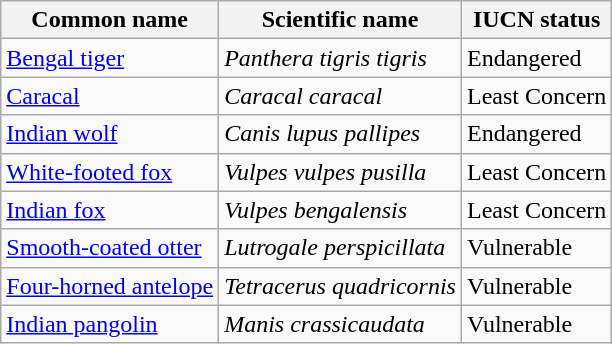<table class="wikitable sortable">
<tr>
<th>Common name</th>
<th>Scientific name</th>
<th>IUCN status</th>
</tr>
<tr>
<td><a href='#'>Bengal tiger</a></td>
<td><em>Panthera tigris tigris</em></td>
<td>Endangered</td>
</tr>
<tr>
<td><a href='#'>Caracal</a></td>
<td><em>Caracal caracal</em></td>
<td>Least Concern</td>
</tr>
<tr>
<td><a href='#'>Indian wolf</a></td>
<td><em>Canis lupus pallipes</em></td>
<td>Endangered</td>
</tr>
<tr>
<td><a href='#'>White-footed fox</a></td>
<td><em>Vulpes vulpes pusilla</em></td>
<td>Least Concern</td>
</tr>
<tr>
<td><a href='#'>Indian fox</a></td>
<td><em>Vulpes bengalensis</em></td>
<td>Least Concern</td>
</tr>
<tr>
<td><a href='#'>Smooth-coated otter</a></td>
<td><em>Lutrogale perspicillata</em></td>
<td>Vulnerable</td>
</tr>
<tr>
<td><a href='#'>Four-horned antelope</a></td>
<td><em>Tetracerus quadricornis</em></td>
<td>Vulnerable</td>
</tr>
<tr>
<td><a href='#'>Indian pangolin</a></td>
<td><em>Manis crassicaudata</em></td>
<td>Vulnerable</td>
</tr>
</table>
